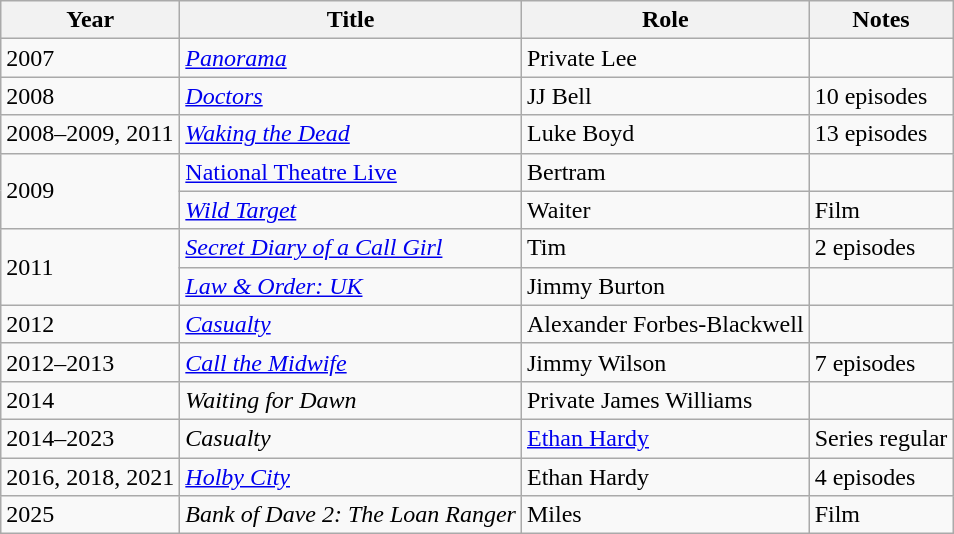<table class="wikitable sortable">
<tr>
<th>Year</th>
<th>Title</th>
<th>Role</th>
<th>Notes</th>
</tr>
<tr>
<td>2007</td>
<td><em><a href='#'>Panorama</a></em></td>
<td>Private Lee</td>
<td></td>
</tr>
<tr>
<td>2008</td>
<td><em><a href='#'>Doctors</a></em></td>
<td>JJ Bell</td>
<td>10 episodes</td>
</tr>
<tr>
<td>2008–2009, 2011</td>
<td><em><a href='#'>Waking the Dead</a></em></td>
<td>Luke Boyd</td>
<td>13 episodes</td>
</tr>
<tr>
<td rowspan="2">2009</td>
<td><a href='#'>National Theatre Live</a></td>
<td>Bertram</td>
<td></td>
</tr>
<tr>
<td><em><a href='#'>Wild Target</a></em></td>
<td>Waiter</td>
<td>Film</td>
</tr>
<tr>
<td rowspan="2">2011</td>
<td><em><a href='#'>Secret Diary of a Call Girl</a></em></td>
<td>Tim</td>
<td>2 episodes</td>
</tr>
<tr>
<td><em><a href='#'>Law & Order: UK</a></em></td>
<td>Jimmy Burton</td>
<td></td>
</tr>
<tr>
<td>2012</td>
<td><em><a href='#'>Casualty</a></em></td>
<td>Alexander Forbes-Blackwell</td>
<td></td>
</tr>
<tr>
<td>2012–2013</td>
<td><em><a href='#'>Call the Midwife</a></em></td>
<td>Jimmy Wilson</td>
<td>7 episodes</td>
</tr>
<tr>
<td>2014</td>
<td><em>Waiting for Dawn</em></td>
<td>Private James Williams</td>
<td></td>
</tr>
<tr>
<td>2014–2023</td>
<td><em>Casualty</em></td>
<td><a href='#'>Ethan Hardy</a></td>
<td>Series regular</td>
</tr>
<tr>
<td>2016, 2018, 2021</td>
<td><em><a href='#'>Holby City</a></em></td>
<td>Ethan Hardy</td>
<td>4 episodes</td>
</tr>
<tr>
<td>2025</td>
<td><em>Bank of Dave 2: The Loan Ranger</em></td>
<td>Miles</td>
<td>Film</td>
</tr>
</table>
